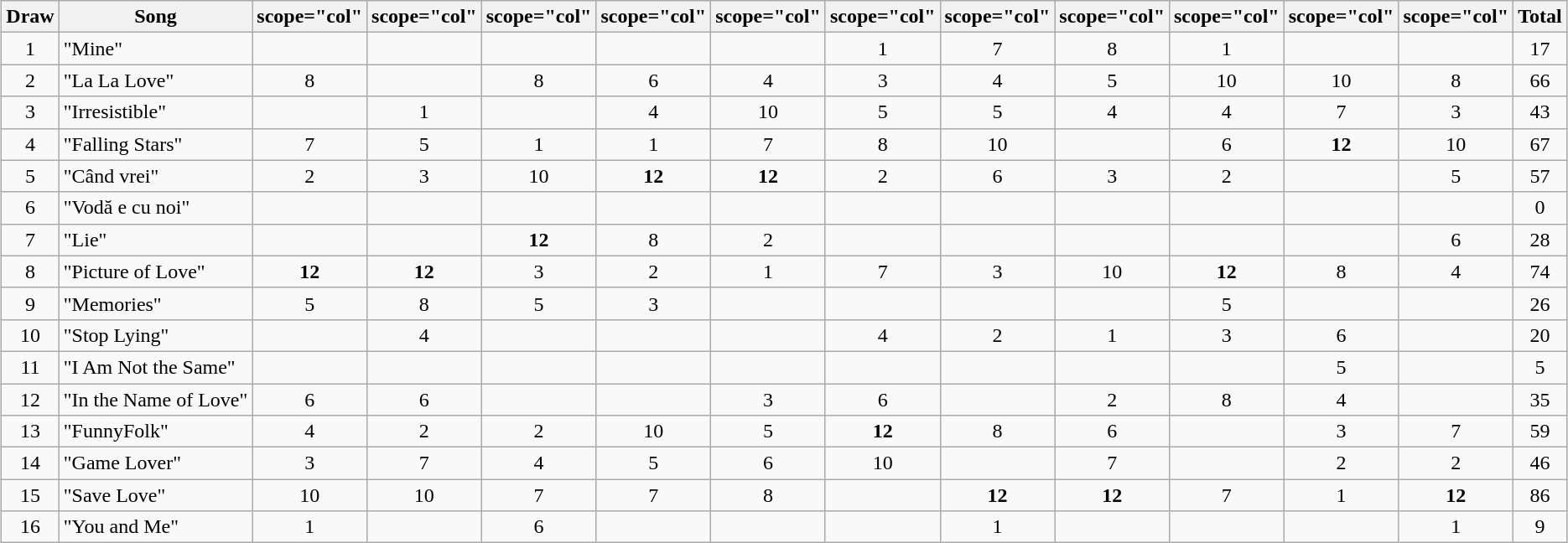<table class="wikitable collapsible" style="margin: 1em auto 1em auto; text-align:center;">
<tr>
<th>Draw</th>
<th>Song</th>
<th>scope="col" </th>
<th>scope="col" </th>
<th>scope="col" </th>
<th>scope="col" </th>
<th>scope="col" </th>
<th>scope="col" </th>
<th>scope="col" </th>
<th>scope="col" </th>
<th>scope="col" </th>
<th>scope="col" </th>
<th>scope="col" </th>
<th>Total</th>
</tr>
<tr>
<td>1</td>
<td align="left">"Mine"</td>
<td></td>
<td></td>
<td></td>
<td></td>
<td></td>
<td>1</td>
<td>7</td>
<td>8</td>
<td>1</td>
<td></td>
<td></td>
<td>17</td>
</tr>
<tr>
<td>2</td>
<td align="left">"La La Love"</td>
<td>8</td>
<td></td>
<td>8</td>
<td>6</td>
<td>4</td>
<td>3</td>
<td>4</td>
<td>5</td>
<td>10</td>
<td>10</td>
<td>8</td>
<td>66</td>
</tr>
<tr>
<td>3</td>
<td align="left">"Irresistible"</td>
<td></td>
<td>1</td>
<td></td>
<td>4</td>
<td>10</td>
<td>5</td>
<td>5</td>
<td>4</td>
<td>4</td>
<td>7</td>
<td>3</td>
<td>43</td>
</tr>
<tr>
<td>4</td>
<td align="left">"Falling Stars"</td>
<td>7</td>
<td>5</td>
<td>1</td>
<td>1</td>
<td>7</td>
<td>8</td>
<td>10</td>
<td></td>
<td>6</td>
<td><strong>12</strong></td>
<td>10</td>
<td>67</td>
</tr>
<tr>
<td>5</td>
<td align="left">"Când vrei"</td>
<td>2</td>
<td>3</td>
<td>10</td>
<td><strong>12</strong></td>
<td><strong>12</strong></td>
<td>2</td>
<td>6</td>
<td>3</td>
<td>2</td>
<td></td>
<td>5</td>
<td>57</td>
</tr>
<tr>
<td>6</td>
<td align="left">"Vodă e cu noi"</td>
<td></td>
<td></td>
<td></td>
<td></td>
<td></td>
<td></td>
<td></td>
<td></td>
<td></td>
<td></td>
<td></td>
<td>0</td>
</tr>
<tr>
<td>7</td>
<td align="left">"Lie"</td>
<td></td>
<td></td>
<td><strong>12</strong></td>
<td>8</td>
<td>2</td>
<td></td>
<td></td>
<td></td>
<td></td>
<td></td>
<td>6</td>
<td>28</td>
</tr>
<tr>
<td>8</td>
<td align="left">"Picture of Love"</td>
<td><strong>12</strong></td>
<td><strong>12</strong></td>
<td>3</td>
<td>2</td>
<td>1</td>
<td>7</td>
<td>3</td>
<td>10</td>
<td><strong>12</strong></td>
<td>8</td>
<td>4</td>
<td>74</td>
</tr>
<tr>
<td>9</td>
<td align="left">"Memories"</td>
<td>5</td>
<td>8</td>
<td>5</td>
<td>3</td>
<td></td>
<td></td>
<td></td>
<td></td>
<td>5</td>
<td></td>
<td></td>
<td>26</td>
</tr>
<tr>
<td>10</td>
<td align="left">"Stop Lying"</td>
<td></td>
<td>4</td>
<td></td>
<td></td>
<td></td>
<td>4</td>
<td>2</td>
<td>1</td>
<td>3</td>
<td>6</td>
<td></td>
<td>20</td>
</tr>
<tr>
<td>11</td>
<td align="left">"I Am Not the Same"</td>
<td></td>
<td></td>
<td></td>
<td></td>
<td></td>
<td></td>
<td></td>
<td></td>
<td></td>
<td>5</td>
<td></td>
<td>5</td>
</tr>
<tr>
<td>12</td>
<td align="left">"In the Name of Love"</td>
<td>6</td>
<td>6</td>
<td></td>
<td></td>
<td>3</td>
<td>6</td>
<td></td>
<td>2</td>
<td>8</td>
<td>4</td>
<td></td>
<td>35</td>
</tr>
<tr>
<td>13</td>
<td align="left">"FunnyFolk"</td>
<td>4</td>
<td>2</td>
<td>2</td>
<td>10</td>
<td>5</td>
<td><strong>12</strong></td>
<td>8</td>
<td>6</td>
<td></td>
<td>3</td>
<td>7</td>
<td>59</td>
</tr>
<tr>
<td>14</td>
<td align="left">"Game Lover"</td>
<td>3</td>
<td>7</td>
<td>4</td>
<td>5</td>
<td>6</td>
<td>10</td>
<td></td>
<td>7</td>
<td></td>
<td>2</td>
<td>2</td>
<td>46</td>
</tr>
<tr>
<td>15</td>
<td align="left">"Save Love"</td>
<td>10</td>
<td>10</td>
<td>7</td>
<td>7</td>
<td>8</td>
<td></td>
<td><strong>12</strong></td>
<td><strong>12</strong></td>
<td>7</td>
<td>1</td>
<td><strong>12</strong></td>
<td>86</td>
</tr>
<tr>
<td>16</td>
<td align="left">"You and Me"</td>
<td>1</td>
<td></td>
<td>6</td>
<td></td>
<td></td>
<td></td>
<td>1</td>
<td></td>
<td></td>
<td></td>
<td>1</td>
<td>9</td>
</tr>
</table>
